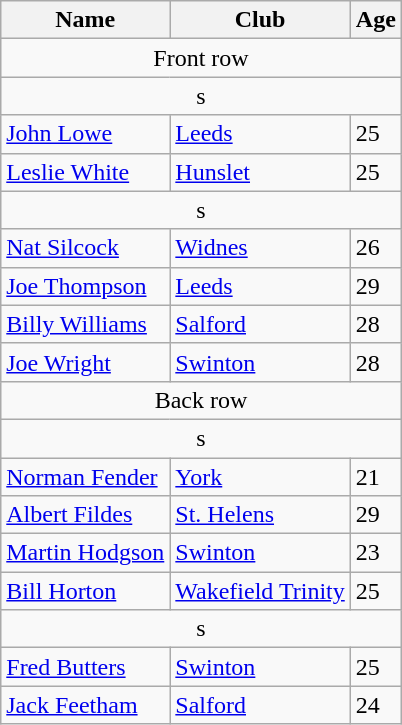<table class="wikitable">
<tr>
<th>Name</th>
<th>Club</th>
<th>Age</th>
</tr>
<tr>
<td colspan="3" style="text-align: center;">Front row</td>
</tr>
<tr>
<td colspan="3" style="text-align: center;">s</td>
</tr>
<tr>
<td><a href='#'>John Lowe</a></td>
<td><a href='#'>Leeds</a></td>
<td>25</td>
</tr>
<tr>
<td><a href='#'>Leslie White</a></td>
<td><a href='#'>Hunslet</a></td>
<td>25</td>
</tr>
<tr>
<td colspan="3" style="text-align: center;">s</td>
</tr>
<tr>
<td><a href='#'>Nat Silcock</a></td>
<td><a href='#'>Widnes</a></td>
<td>26</td>
</tr>
<tr>
<td><a href='#'>Joe Thompson</a></td>
<td><a href='#'>Leeds</a></td>
<td>29</td>
</tr>
<tr>
<td><a href='#'>Billy Williams</a></td>
<td><a href='#'>Salford</a></td>
<td>28</td>
</tr>
<tr>
<td><a href='#'>Joe Wright</a></td>
<td><a href='#'>Swinton</a></td>
<td>28</td>
</tr>
<tr>
<td colspan="3" style="text-align: center;">Back row</td>
</tr>
<tr>
<td colspan="3" style="text-align: center;">s</td>
</tr>
<tr>
<td><a href='#'>Norman Fender</a></td>
<td><a href='#'>York</a></td>
<td>21</td>
</tr>
<tr>
<td><a href='#'>Albert Fildes</a></td>
<td><a href='#'>St. Helens</a></td>
<td>29</td>
</tr>
<tr>
<td><a href='#'>Martin Hodgson</a></td>
<td><a href='#'>Swinton</a></td>
<td>23</td>
</tr>
<tr>
<td><a href='#'>Bill Horton</a></td>
<td><a href='#'>Wakefield Trinity</a></td>
<td>25</td>
</tr>
<tr>
<td colspan="3" style="text-align: center;">s</td>
</tr>
<tr>
<td><a href='#'>Fred Butters</a></td>
<td><a href='#'>Swinton</a></td>
<td>25</td>
</tr>
<tr>
<td><a href='#'>Jack Feetham</a></td>
<td><a href='#'>Salford</a></td>
<td>24</td>
</tr>
</table>
